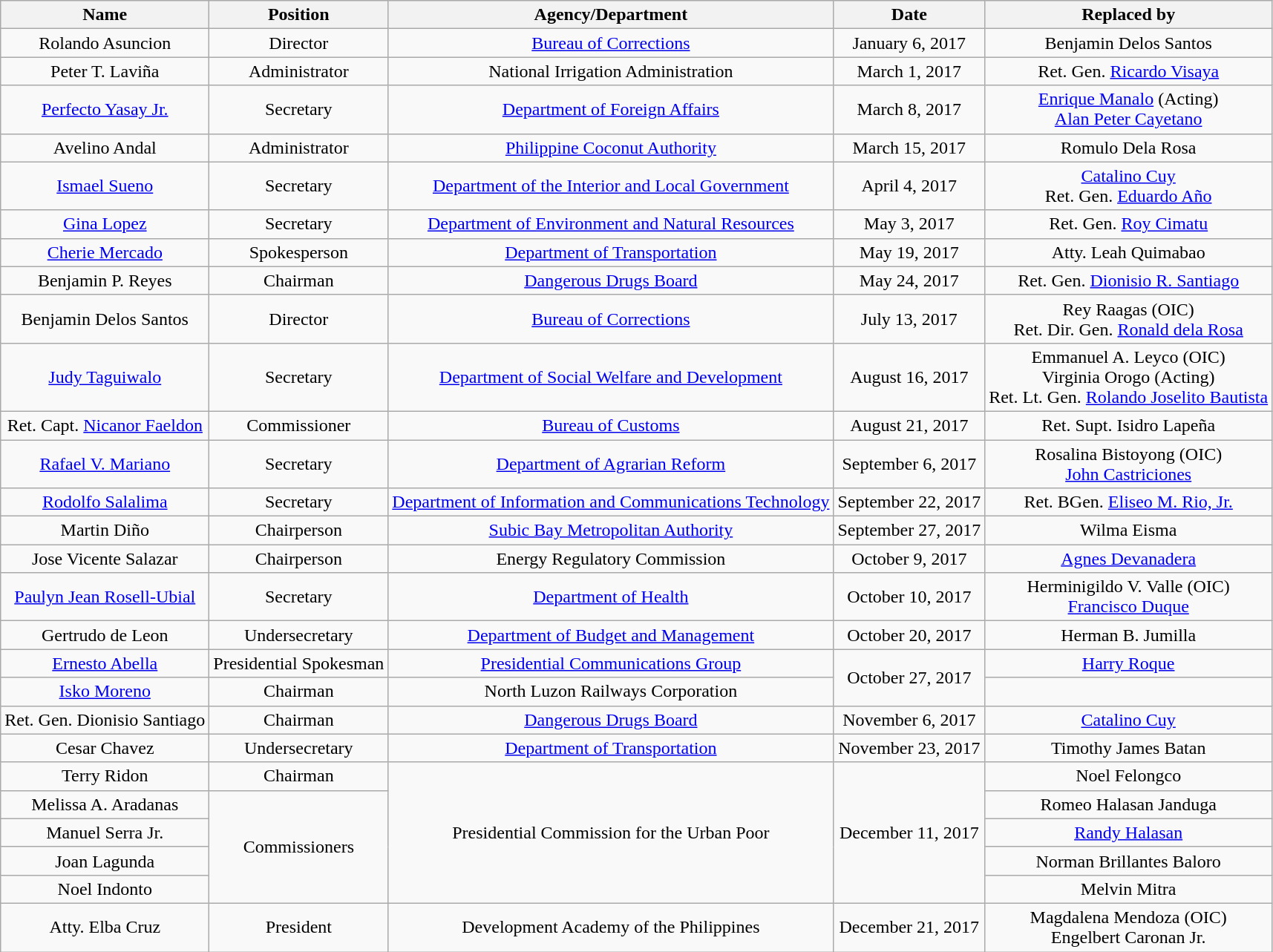<table class="wikitable sortable" style="text-align:center;">
<tr>
<th scope="col">Name</th>
<th scope="col">Position</th>
<th scope="col">Agency/Department</th>
<th scope="col">Date</th>
<th scope="col">Replaced by</th>
</tr>
<tr>
<td>Rolando Asuncion</td>
<td>Director</td>
<td><a href='#'>Bureau of Corrections</a></td>
<td>January 6, 2017</td>
<td>Benjamin Delos Santos</td>
</tr>
<tr>
<td>Peter T. Laviña</td>
<td>Administrator</td>
<td>National Irrigation Administration</td>
<td>March 1, 2017</td>
<td>Ret. Gen. <a href='#'>Ricardo Visaya</a></td>
</tr>
<tr>
<td><a href='#'>Perfecto Yasay Jr.</a></td>
<td>Secretary</td>
<td><a href='#'>Department of Foreign Affairs</a></td>
<td>March 8, 2017</td>
<td><a href='#'>Enrique Manalo</a> (Acting) <br> <a href='#'>Alan Peter Cayetano</a></td>
</tr>
<tr>
<td>Avelino Andal</td>
<td>Administrator</td>
<td><a href='#'>Philippine Coconut Authority</a></td>
<td>March 15, 2017</td>
<td>Romulo Dela Rosa</td>
</tr>
<tr>
<td><a href='#'>Ismael Sueno</a></td>
<td>Secretary</td>
<td><a href='#'>Department of the Interior and Local Government</a></td>
<td>April 4, 2017</td>
<td><a href='#'>Catalino Cuy</a> <br> Ret. Gen. <a href='#'>Eduardo Año</a></td>
</tr>
<tr>
<td><a href='#'>Gina Lopez</a></td>
<td>Secretary</td>
<td><a href='#'>Department of Environment and Natural Resources</a></td>
<td>May 3, 2017</td>
<td>Ret. Gen. <a href='#'>Roy Cimatu</a></td>
</tr>
<tr>
<td><a href='#'>Cherie Mercado</a></td>
<td>Spokesperson</td>
<td><a href='#'>Department of Transportation</a></td>
<td>May 19, 2017</td>
<td>Atty. Leah Quimabao</td>
</tr>
<tr>
<td>Benjamin P. Reyes</td>
<td>Chairman</td>
<td><a href='#'>Dangerous Drugs Board</a></td>
<td>May 24, 2017</td>
<td>Ret. Gen. <a href='#'>Dionisio R. Santiago</a></td>
</tr>
<tr>
<td>Benjamin Delos Santos</td>
<td>Director</td>
<td><a href='#'>Bureau of Corrections</a></td>
<td>July 13, 2017</td>
<td>Rey Raagas (OIC)<br>Ret. Dir. Gen. <a href='#'>Ronald dela Rosa</a></td>
</tr>
<tr>
<td><a href='#'>Judy Taguiwalo</a></td>
<td>Secretary</td>
<td><a href='#'>Department of Social Welfare and Development</a></td>
<td>August 16, 2017</td>
<td>Emmanuel A. Leyco (OIC)<br>Virginia Orogo (Acting)<br>Ret. Lt. Gen. <a href='#'>Rolando Joselito Bautista</a></td>
</tr>
<tr>
<td>Ret. Capt. <a href='#'>Nicanor Faeldon</a></td>
<td>Commissioner</td>
<td><a href='#'>Bureau of Customs</a></td>
<td>August 21, 2017</td>
<td>Ret. Supt. Isidro Lapeña</td>
</tr>
<tr>
<td><a href='#'>Rafael V. Mariano</a></td>
<td>Secretary</td>
<td><a href='#'>Department of Agrarian Reform</a></td>
<td>September 6, 2017</td>
<td>Rosalina Bistoyong (OIC)<br><a href='#'>John Castriciones</a></td>
</tr>
<tr>
<td><a href='#'>Rodolfo Salalima</a></td>
<td>Secretary</td>
<td><a href='#'>Department of Information and Communications Technology</a></td>
<td>September 22, 2017</td>
<td>Ret. BGen. <a href='#'>Eliseo M. Rio, Jr.</a></td>
</tr>
<tr>
<td>Martin Diño</td>
<td>Chairperson</td>
<td><a href='#'>Subic Bay Metropolitan Authority</a></td>
<td>September 27, 2017</td>
<td>Wilma Eisma</td>
</tr>
<tr>
<td>Jose Vicente Salazar</td>
<td>Chairperson</td>
<td>Energy Regulatory Commission</td>
<td>October 9, 2017</td>
<td><a href='#'>Agnes Devanadera</a></td>
</tr>
<tr>
<td><a href='#'>Paulyn Jean Rosell-Ubial</a></td>
<td>Secretary</td>
<td><a href='#'>Department of Health</a></td>
<td>October 10, 2017</td>
<td>Herminigildo V. Valle (OIC)<br><a href='#'>Francisco Duque</a></td>
</tr>
<tr>
<td>Gertrudo de Leon</td>
<td>Undersecretary</td>
<td><a href='#'>Department of Budget and Management</a></td>
<td>October 20, 2017</td>
<td>Herman B. Jumilla</td>
</tr>
<tr>
<td><a href='#'>Ernesto Abella</a></td>
<td>Presidential Spokesman</td>
<td><a href='#'>Presidential Communications Group</a></td>
<td rowspan="2">October 27, 2017</td>
<td><a href='#'>Harry Roque</a></td>
</tr>
<tr>
<td><a href='#'>Isko Moreno</a></td>
<td>Chairman</td>
<td>North Luzon Railways Corporation</td>
<td></td>
</tr>
<tr>
<td>Ret. Gen. Dionisio Santiago</td>
<td>Chairman</td>
<td><a href='#'>Dangerous Drugs Board</a></td>
<td>November 6, 2017</td>
<td><a href='#'>Catalino Cuy</a></td>
</tr>
<tr>
<td>Cesar Chavez</td>
<td>Undersecretary</td>
<td><a href='#'>Department of Transportation</a></td>
<td>November 23, 2017</td>
<td>Timothy James Batan</td>
</tr>
<tr>
<td>Terry Ridon</td>
<td>Chairman</td>
<td rowspan="5">Presidential Commission for the Urban Poor</td>
<td rowspan="5">December 11, 2017</td>
<td>Noel Felongco</td>
</tr>
<tr>
<td>Melissa A. Aradanas</td>
<td rowspan="4">Commissioners</td>
<td>Romeo Halasan Janduga</td>
</tr>
<tr>
<td>Manuel Serra Jr.</td>
<td><a href='#'>Randy Halasan</a></td>
</tr>
<tr>
<td>Joan Lagunda</td>
<td>Norman Brillantes Baloro</td>
</tr>
<tr>
<td>Noel Indonto</td>
<td>Melvin Mitra</td>
</tr>
<tr>
<td>Atty. Elba Cruz</td>
<td>President</td>
<td>Development Academy of the Philippines</td>
<td>December 21, 2017</td>
<td>Magdalena Mendoza (OIC) <br> Engelbert Caronan Jr.</td>
</tr>
</table>
